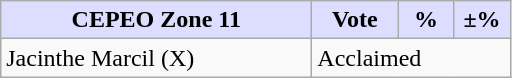<table class="wikitable">
<tr>
<th style="background:#DDDDFF" width="200px">CEPEO Zone 11</th>
<th style="background:#DDDDFF" width="50px">Vote</th>
<th style="background:#DDDDFF" width="30px">%</th>
<th style="background:#DDDDFF" width="30px">±%</th>
</tr>
<tr>
<td>Jacinthe Marcil (X)</td>
<td colspan="3">Acclaimed</td>
</tr>
</table>
